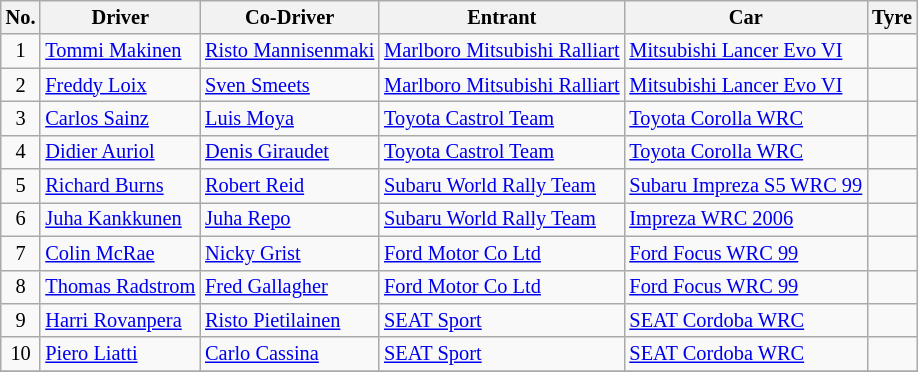<table class="wikitable" style="font-size: 85%;">
<tr>
<th>No.</th>
<th>Driver</th>
<th>Co-Driver</th>
<th>Entrant</th>
<th>Car</th>
<th>Tyre</th>
</tr>
<tr>
<td align="center">1</td>
<td> <a href='#'>Tommi Makinen</a></td>
<td> <a href='#'>Risto Mannisenmaki</a></td>
<td> <a href='#'>Marlboro Mitsubishi Ralliart</a></td>
<td><a href='#'>Mitsubishi Lancer Evo VI</a></td>
<td align="center"></td>
</tr>
<tr>
<td align="center">2</td>
<td> <a href='#'>Freddy Loix</a></td>
<td> <a href='#'>Sven Smeets</a></td>
<td> <a href='#'>Marlboro Mitsubishi Ralliart</a></td>
<td><a href='#'>Mitsubishi Lancer Evo VI</a></td>
<td align="center"></td>
</tr>
<tr>
<td align="center">3</td>
<td> <a href='#'>Carlos Sainz</a></td>
<td> <a href='#'>Luis Moya</a></td>
<td> <a href='#'>Toyota Castrol Team</a></td>
<td><a href='#'>Toyota Corolla WRC</a></td>
<td align="center"></td>
</tr>
<tr>
<td align="center">4</td>
<td> <a href='#'>Didier Auriol</a></td>
<td> <a href='#'>Denis Giraudet</a></td>
<td> <a href='#'>Toyota Castrol Team</a></td>
<td><a href='#'>Toyota Corolla WRC</a></td>
<td align="center"></td>
</tr>
<tr>
<td align="center">5</td>
<td> <a href='#'>Richard Burns</a></td>
<td> <a href='#'>Robert Reid</a></td>
<td> <a href='#'>Subaru World Rally Team</a></td>
<td><a href='#'>Subaru Impreza S5 WRC 99</a></td>
<td align="center"></td>
</tr>
<tr>
<td align="center">6</td>
<td> <a href='#'>Juha Kankkunen</a></td>
<td> <a href='#'>Juha Repo</a></td>
<td> <a href='#'>Subaru World Rally Team</a></td>
<td><a href='#'>Impreza WRC 2006</a></td>
<td align="center"></td>
</tr>
<tr>
<td align="center">7</td>
<td> <a href='#'>Colin McRae</a></td>
<td> <a href='#'>Nicky Grist</a></td>
<td> <a href='#'>Ford Motor Co Ltd</a></td>
<td><a href='#'>Ford Focus WRC 99</a></td>
<td align="center"></td>
</tr>
<tr>
<td align="center">8</td>
<td> <a href='#'>Thomas Radstrom</a></td>
<td> <a href='#'>Fred Gallagher</a></td>
<td> <a href='#'>Ford Motor Co Ltd</a></td>
<td><a href='#'>Ford Focus WRC 99</a></td>
<td align="center"></td>
</tr>
<tr>
<td align="center">9</td>
<td> <a href='#'>Harri Rovanpera</a></td>
<td> <a href='#'>Risto Pietilainen</a></td>
<td> <a href='#'>SEAT Sport</a></td>
<td><a href='#'>SEAT Cordoba WRC</a></td>
<td align="center"></td>
</tr>
<tr>
<td align="center">10</td>
<td> <a href='#'>Piero Liatti</a></td>
<td> <a href='#'>Carlo Cassina</a></td>
<td> <a href='#'>SEAT Sport</a></td>
<td><a href='#'>SEAT Cordoba WRC</a></td>
<td align="center"></td>
</tr>
<tr>
</tr>
</table>
